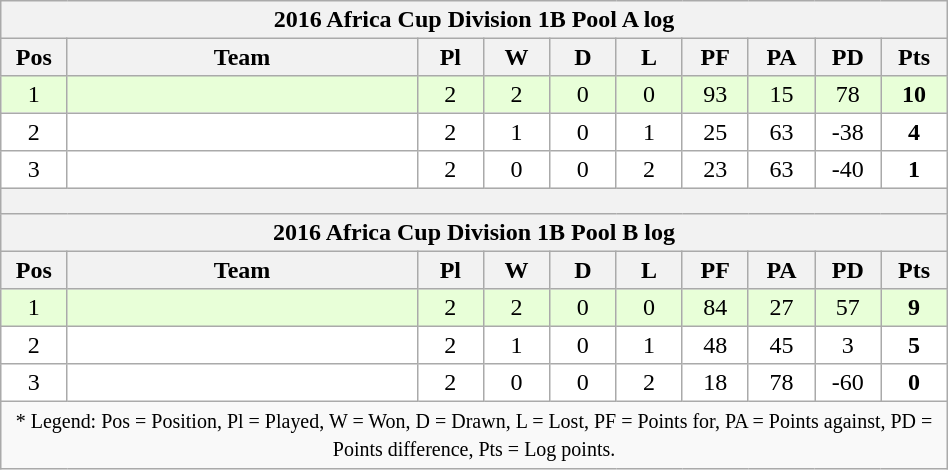<table class="wikitable" style="text-align:center; line-height:110%; font-size:100%; width:50%;">
<tr>
<th colspan="100%" cellpadding="0" cellspacing="0"><strong>2016 Africa Cup Division 1B Pool A log</strong></th>
</tr>
<tr>
<th style="width:7%;">Pos</th>
<th style="width:37%;">Team</th>
<th style="width:7%;">Pl</th>
<th style="width:7%;">W</th>
<th style="width:7%;">D</th>
<th style="width:7%;">L</th>
<th style="width:7%;">PF</th>
<th style="width:7%;">PA</th>
<th style="width:7%;">PD</th>
<th style="width:7%;">Pts<br></th>
</tr>
<tr bgcolor=#E8FFD8>
<td>1</td>
<td align=left></td>
<td>2</td>
<td>2</td>
<td>0</td>
<td>0</td>
<td>93</td>
<td>15</td>
<td>78</td>
<td><strong>10</strong></td>
</tr>
<tr bgcolor=#FFFFFF>
<td>2</td>
<td align=left></td>
<td>2</td>
<td>1</td>
<td>0</td>
<td>1</td>
<td>25</td>
<td>63</td>
<td>-38</td>
<td><strong>4</strong></td>
</tr>
<tr bgcolor=#FFFFFF>
<td>3</td>
<td align=left></td>
<td>2</td>
<td>0</td>
<td>0</td>
<td>2</td>
<td>23</td>
<td>63</td>
<td>-40</td>
<td><strong>1</strong></td>
</tr>
<tr>
<th colspan="100%" style="height:10px"></th>
</tr>
<tr>
<th colspan="100%" cellpadding="0" cellspacing="0"><strong>2016 Africa Cup Division 1B Pool B log</strong></th>
</tr>
<tr>
<th style="width:7%;">Pos</th>
<th style="width:37%;">Team</th>
<th style="width:7%;">Pl</th>
<th style="width:7%;">W</th>
<th style="width:7%;">D</th>
<th style="width:7%;">L</th>
<th style="width:7%;">PF</th>
<th style="width:7%;">PA</th>
<th style="width:7%;">PD</th>
<th style="width:7%;">Pts<br></th>
</tr>
<tr bgcolor=#E8FFD8>
<td>1</td>
<td align=left></td>
<td>2</td>
<td>2</td>
<td>0</td>
<td>0</td>
<td>84</td>
<td>27</td>
<td>57</td>
<td><strong>9</strong></td>
</tr>
<tr bgcolor=#FFFFFF>
<td>2</td>
<td align=left></td>
<td>2</td>
<td>1</td>
<td>0</td>
<td>1</td>
<td>48</td>
<td>45</td>
<td>3</td>
<td><strong>5</strong></td>
</tr>
<tr bgcolor=#FFFFFF>
<td>3</td>
<td align=left></td>
<td>2</td>
<td>0</td>
<td>0</td>
<td>2</td>
<td>18</td>
<td>78</td>
<td>-60</td>
<td><strong>0</strong></td>
</tr>
<tr>
<td colspan="100%" style="border:0px"><small>* Legend: Pos = Position, Pl = Played, W = Won, D = Drawn, L = Lost, PF = Points for, PA = Points against, PD = Points difference, Pts = Log points.</small></td>
</tr>
</table>
